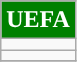<table class="wikitable collapsible collapsed" style="display: inline-table;">
<tr>
<th style="background-color:#008000; color:white; ">UEFA</th>
</tr>
<tr>
<td></td>
</tr>
<tr>
<td></td>
</tr>
<tr>
</tr>
</table>
